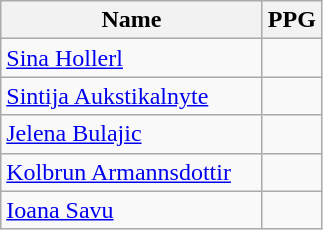<table class=wikitable>
<tr>
<th width=167>Name</th>
<th>PPG</th>
</tr>
<tr>
<td> <a href='#'>Sina Hollerl</a></td>
<td></td>
</tr>
<tr>
<td> <a href='#'>Sintija Aukstikalnyte</a></td>
<td></td>
</tr>
<tr>
<td> <a href='#'>Jelena Bulajic</a></td>
<td></td>
</tr>
<tr>
<td> <a href='#'>Kolbrun Armannsdottir</a></td>
<td></td>
</tr>
<tr>
<td> <a href='#'>Ioana Savu</a></td>
<td></td>
</tr>
</table>
